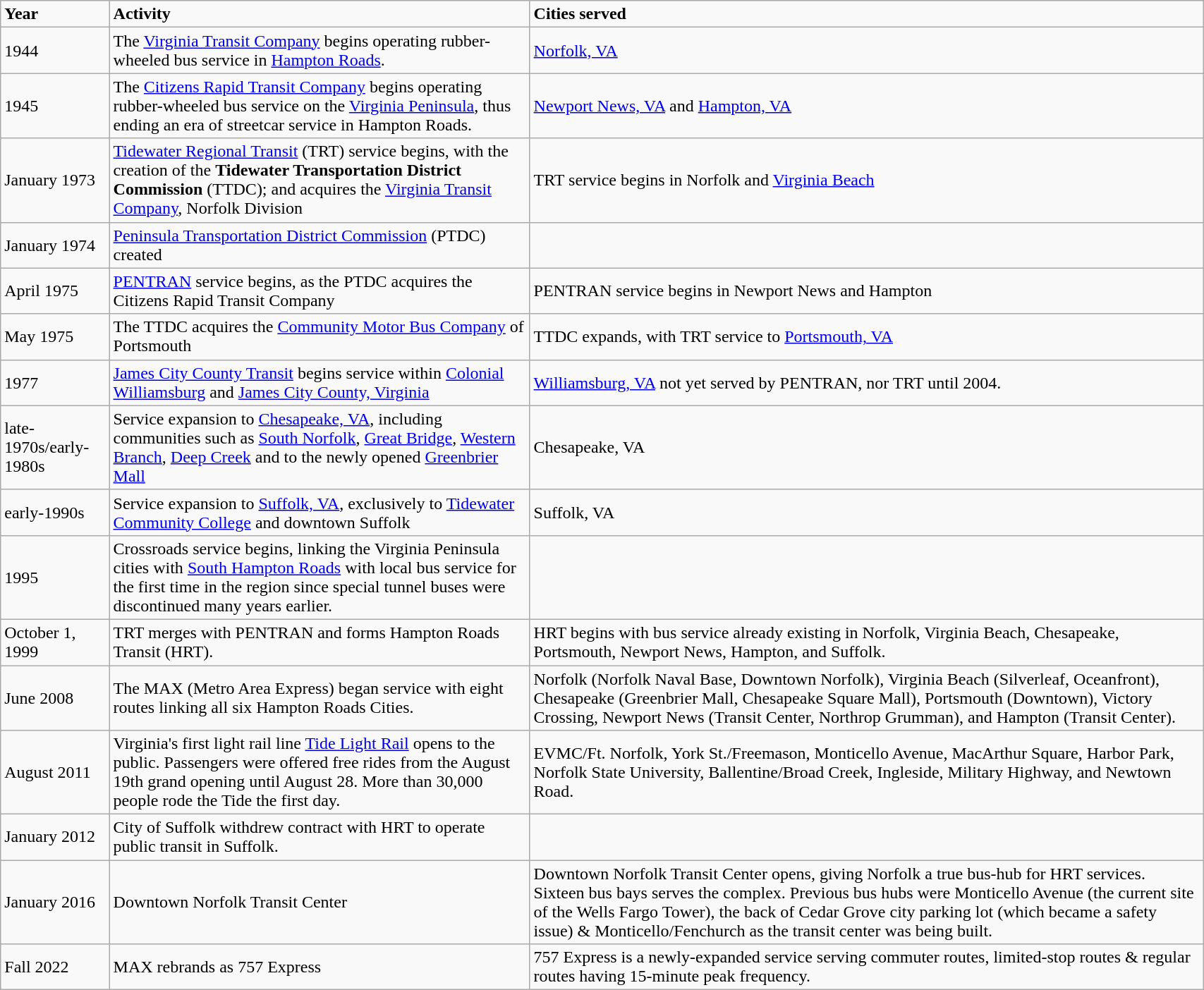<table class="wikitable" style="width: 90%;">
<tr>
<td><strong>Year</strong></td>
<td><strong>Activity</strong></td>
<td><strong>Cities served</strong></td>
</tr>
<tr>
<td>1944</td>
<td>The <a href='#'>Virginia Transit Company</a> begins operating rubber-wheeled bus service in <a href='#'>Hampton Roads</a>.</td>
<td><a href='#'>Norfolk, VA</a></td>
</tr>
<tr>
<td>1945</td>
<td>The <a href='#'>Citizens Rapid Transit Company</a> begins operating rubber-wheeled bus service on the <a href='#'>Virginia Peninsula</a>, thus ending an era of streetcar service in Hampton Roads.</td>
<td><a href='#'>Newport News, VA</a> and <a href='#'>Hampton, VA</a></td>
</tr>
<tr>
<td>January 1973</td>
<td><a href='#'>Tidewater Regional Transit</a> (TRT) service begins, with the creation of the <strong>Tidewater Transportation District Commission</strong> (TTDC); and acquires the <a href='#'>Virginia Transit Company</a>, Norfolk Division</td>
<td>TRT service begins in Norfolk and <a href='#'>Virginia Beach</a></td>
</tr>
<tr>
<td>January 1974</td>
<td><a href='#'>Peninsula Transportation District Commission</a> (PTDC) created</td>
<td></td>
</tr>
<tr>
<td>April 1975</td>
<td><a href='#'>PENTRAN</a> service begins, as the PTDC acquires the Citizens Rapid Transit Company</td>
<td>PENTRAN service begins in Newport News and Hampton</td>
</tr>
<tr>
<td>May 1975</td>
<td>The TTDC acquires the <a href='#'>Community Motor Bus Company</a> of Portsmouth</td>
<td>TTDC expands, with TRT service to <a href='#'>Portsmouth, VA</a></td>
</tr>
<tr>
<td>1977</td>
<td><a href='#'>James City County Transit</a> begins service within <a href='#'>Colonial Williamsburg</a> and <a href='#'>James City County, Virginia</a></td>
<td><a href='#'>Williamsburg, VA</a> not yet served by PENTRAN, nor TRT until 2004.</td>
</tr>
<tr>
<td>late-1970s/early-1980s</td>
<td>Service expansion to <a href='#'>Chesapeake, VA</a>, including communities such as <a href='#'>South Norfolk</a>, <a href='#'>Great Bridge</a>, <a href='#'>Western Branch</a>, <a href='#'>Deep Creek</a> and to the newly opened <a href='#'>Greenbrier Mall</a></td>
<td>Chesapeake, VA</td>
</tr>
<tr>
<td>early-1990s</td>
<td>Service expansion to <a href='#'>Suffolk, VA</a>, exclusively to <a href='#'>Tidewater Community College</a> and downtown Suffolk</td>
<td>Suffolk, VA</td>
</tr>
<tr>
<td>1995</td>
<td>Crossroads service begins, linking the Virginia Peninsula cities with <a href='#'>South Hampton Roads</a> with local bus service for the first time in the region since special tunnel buses were discontinued many years earlier.</td>
<td></td>
</tr>
<tr>
<td>October 1, 1999</td>
<td>TRT merges with PENTRAN and forms Hampton Roads Transit (HRT).</td>
<td>HRT begins with bus service already existing in Norfolk, Virginia Beach, Chesapeake, Portsmouth, Newport News, Hampton, and Suffolk.</td>
</tr>
<tr>
<td>June 2008</td>
<td>The MAX (Metro Area Express) began service with eight routes linking all six Hampton Roads Cities.</td>
<td>Norfolk (Norfolk Naval Base, Downtown Norfolk), Virginia Beach (Silverleaf, Oceanfront), Chesapeake (Greenbrier Mall, Chesapeake Square Mall), Portsmouth (Downtown), Victory Crossing, Newport News (Transit Center, Northrop Grumman), and Hampton (Transit Center).</td>
</tr>
<tr>
<td>August 2011</td>
<td>Virginia's first light rail line <a href='#'>Tide Light Rail</a> opens to the public. Passengers were offered free rides from the August 19th grand opening until August 28. More than 30,000 people rode the Tide the first day.</td>
<td>EVMC/Ft. Norfolk, York St./Freemason, Monticello Avenue, MacArthur Square, Harbor Park, Norfolk State University, Ballentine/Broad Creek, Ingleside, Military Highway, and Newtown Road.</td>
</tr>
<tr>
<td>January 2012</td>
<td>City of Suffolk withdrew contract with HRT to operate public transit in Suffolk.</td>
</tr>
<tr>
<td>January 2016</td>
<td>Downtown Norfolk Transit Center</td>
<td>Downtown Norfolk Transit Center opens, giving Norfolk a true bus-hub for HRT services. Sixteen bus bays serves the complex. Previous bus hubs were Monticello Avenue (the current site of the Wells Fargo Tower), the back of Cedar Grove city parking lot (which became a safety issue) & Monticello/Fenchurch as the transit center was being built.</td>
</tr>
<tr>
<td>Fall 2022</td>
<td>MAX rebrands as 757 Express</td>
<td>757 Express is a newly-expanded service serving commuter routes, limited-stop routes & regular routes having 15-minute peak frequency.</td>
</tr>
</table>
